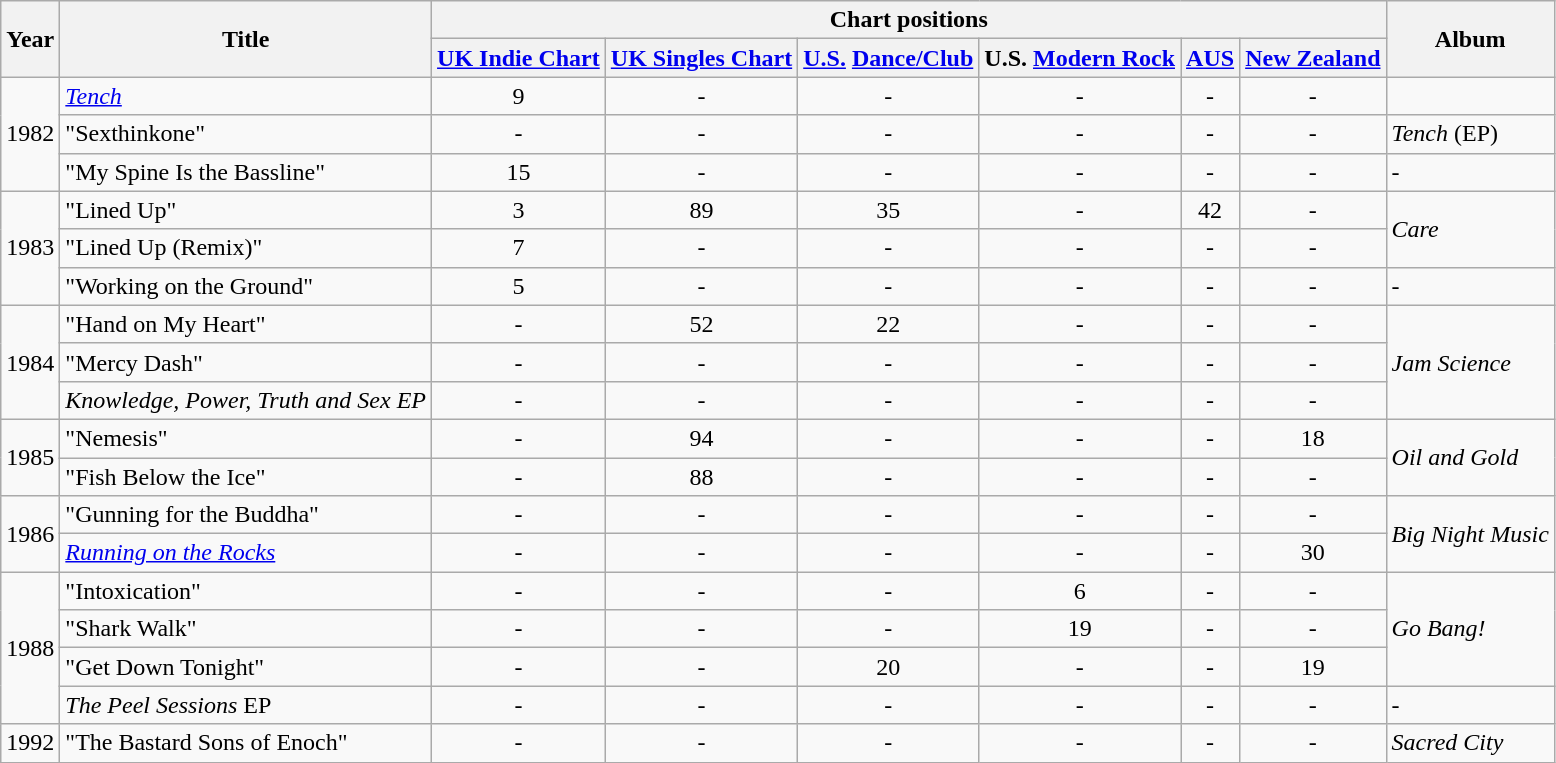<table class="wikitable">
<tr>
<th rowspan="2">Year</th>
<th rowspan="2">Title</th>
<th colspan="6">Chart positions</th>
<th rowspan="2">Album</th>
</tr>
<tr>
<th><a href='#'>UK Indie Chart</a></th>
<th><a href='#'>UK Singles Chart</a></th>
<th><a href='#'>U.S.</a> <a href='#'>Dance/Club</a></th>
<th>U.S. <a href='#'>Modern Rock</a></th>
<th><a href='#'>AUS</a></th>
<th><a href='#'>New Zealand</a></th>
</tr>
<tr>
<td rowspan="3">1982</td>
<td><em><a href='#'>Tench</a></em></td>
<td align="center">9</td>
<td align="center">-</td>
<td align="center">-</td>
<td align="center">-</td>
<td align="center">-</td>
<td align="center">-</td>
<td></td>
</tr>
<tr>
<td>"Sexthinkone"</td>
<td align="center">-</td>
<td align="center">-</td>
<td align="center">-</td>
<td align="center">-</td>
<td align="center">-</td>
<td align="center">-</td>
<td><em>Tench</em> (EP)</td>
</tr>
<tr>
<td>"My Spine Is the Bassline"</td>
<td align="center">15</td>
<td align="center">-</td>
<td align="center">-</td>
<td align="center">-</td>
<td align="center">-</td>
<td align="center">-</td>
<td>-</td>
</tr>
<tr>
<td rowspan="3">1983</td>
<td>"Lined Up"</td>
<td align="center">3</td>
<td align="center">89</td>
<td align="center">35</td>
<td align="center">-</td>
<td align="center">42</td>
<td align="center">-</td>
<td rowspan="2"><em>Care</em></td>
</tr>
<tr>
<td>"Lined Up (Remix)"</td>
<td align="center">7</td>
<td align="center">-</td>
<td align="center">-</td>
<td align="center">-</td>
<td align="center">-</td>
<td align="center">-</td>
</tr>
<tr>
<td>"Working on the Ground"</td>
<td align="center">5</td>
<td align="center">-</td>
<td align="center">-</td>
<td align="center">-</td>
<td align="center">-</td>
<td align="center">-</td>
<td>-</td>
</tr>
<tr>
<td rowspan="3">1984</td>
<td>"Hand on My Heart"</td>
<td align="center">-</td>
<td align="center">52</td>
<td align="center">22</td>
<td align="center">-</td>
<td align="center">-</td>
<td align="center">-</td>
<td rowspan="3"><em>Jam Science</em></td>
</tr>
<tr>
<td>"Mercy Dash"</td>
<td align="center">-</td>
<td align="center">-</td>
<td align="center">-</td>
<td align="center">-</td>
<td align="center">-</td>
<td align="center">-</td>
</tr>
<tr>
<td><em>Knowledge, Power, Truth and Sex EP</em></td>
<td align="center">-</td>
<td align="center">-</td>
<td align="center">-</td>
<td align="center">-</td>
<td align="center">-</td>
<td align="center">-</td>
</tr>
<tr>
<td rowspan="2">1985</td>
<td>"Nemesis"</td>
<td align="center">-</td>
<td align="center">94</td>
<td align="center">-</td>
<td align="center">-</td>
<td align="center">-</td>
<td align="center">18</td>
<td rowspan="2"><em>Oil and Gold</em></td>
</tr>
<tr>
<td>"Fish Below the Ice"</td>
<td align="center">-</td>
<td align="center">88</td>
<td align="center">-</td>
<td align="center">-</td>
<td align="center">-</td>
<td align="center">-</td>
</tr>
<tr>
<td rowspan="2">1986</td>
<td>"Gunning for the Buddha"</td>
<td align="center">-</td>
<td align="center">-</td>
<td align="center">-</td>
<td align="center">-</td>
<td align="center">-</td>
<td align="center">-</td>
<td rowspan="2"><em>Big Night Music</em></td>
</tr>
<tr>
<td><em><a href='#'>Running on the Rocks</a></em></td>
<td align="center">-</td>
<td align="center">-</td>
<td align="center">-</td>
<td align="center">-</td>
<td align="center">-</td>
<td align="center">30</td>
</tr>
<tr>
<td rowspan="4">1988</td>
<td>"Intoxication"</td>
<td align="center">-</td>
<td align="center">-</td>
<td align="center">-</td>
<td align="center">6</td>
<td align="center">-</td>
<td align="center">-</td>
<td rowspan="3"><em>Go Bang!</em></td>
</tr>
<tr>
<td>"Shark Walk"</td>
<td align="center">-</td>
<td align="center">-</td>
<td align="center">-</td>
<td align="center">19</td>
<td align="center">-</td>
<td align="center">-</td>
</tr>
<tr>
<td>"Get Down Tonight"</td>
<td align="center">-</td>
<td align="center">-</td>
<td align="center">20</td>
<td align="center">-</td>
<td align="center">-</td>
<td align="center">19</td>
</tr>
<tr>
<td><em>The Peel Sessions</em> EP</td>
<td align="center">-</td>
<td align="center">-</td>
<td align="center">-</td>
<td align="center">-</td>
<td align="center">-</td>
<td align="center">-</td>
<td>-</td>
</tr>
<tr>
<td>1992</td>
<td>"The Bastard Sons of Enoch"</td>
<td align="center">-</td>
<td align="center">-</td>
<td align="center">-</td>
<td align="center">-</td>
<td align="center">-</td>
<td align="center">-</td>
<td><em>Sacred City</em></td>
</tr>
</table>
